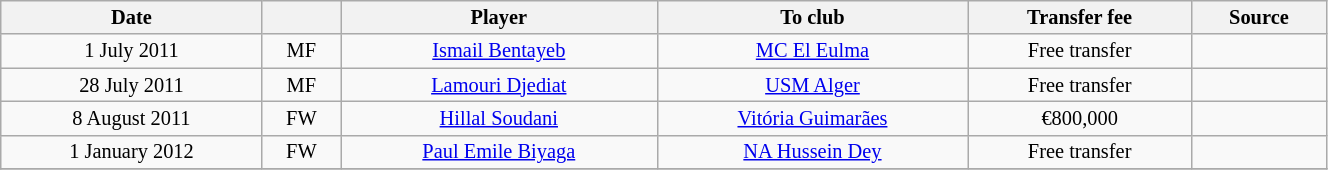<table class="wikitable sortable" style="width:70%; text-align:center; font-size:85%; text-align:centre;">
<tr>
<th>Date</th>
<th></th>
<th>Player</th>
<th>To club</th>
<th>Transfer fee</th>
<th>Source</th>
</tr>
<tr>
<td>1 July 2011</td>
<td>MF</td>
<td> <a href='#'>Ismail Bentayeb</a></td>
<td><a href='#'>MC El Eulma</a></td>
<td>Free transfer</td>
<td></td>
</tr>
<tr>
<td>28 July 2011</td>
<td>MF</td>
<td> <a href='#'>Lamouri Djediat</a></td>
<td><a href='#'>USM Alger</a></td>
<td>Free transfer</td>
<td></td>
</tr>
<tr>
<td>8 August 2011</td>
<td>FW</td>
<td> <a href='#'>Hillal Soudani</a></td>
<td> <a href='#'>Vitória Guimarães</a></td>
<td>€800,000</td>
<td></td>
</tr>
<tr>
<td>1 January 2012</td>
<td>FW</td>
<td> <a href='#'>Paul Emile Biyaga</a></td>
<td><a href='#'>NA Hussein Dey</a></td>
<td>Free transfer</td>
<td></td>
</tr>
<tr>
</tr>
</table>
